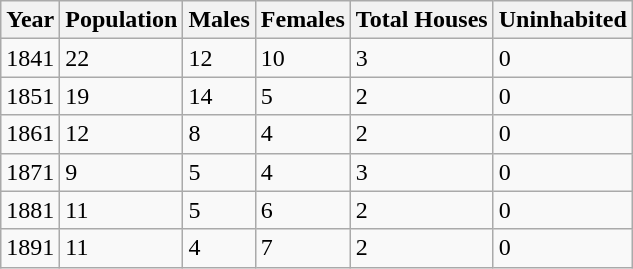<table class="wikitable">
<tr>
<th>Year</th>
<th>Population</th>
<th>Males</th>
<th>Females</th>
<th>Total Houses</th>
<th>Uninhabited</th>
</tr>
<tr>
<td>1841</td>
<td>22</td>
<td>12</td>
<td>10</td>
<td>3</td>
<td>0</td>
</tr>
<tr>
<td>1851</td>
<td>19</td>
<td>14</td>
<td>5</td>
<td>2</td>
<td>0</td>
</tr>
<tr>
<td>1861</td>
<td>12</td>
<td>8</td>
<td>4</td>
<td>2</td>
<td>0</td>
</tr>
<tr>
<td>1871</td>
<td>9</td>
<td>5</td>
<td>4</td>
<td>3</td>
<td>0</td>
</tr>
<tr>
<td>1881</td>
<td>11</td>
<td>5</td>
<td>6</td>
<td>2</td>
<td>0</td>
</tr>
<tr>
<td>1891</td>
<td>11</td>
<td>4</td>
<td>7</td>
<td>2</td>
<td>0</td>
</tr>
</table>
